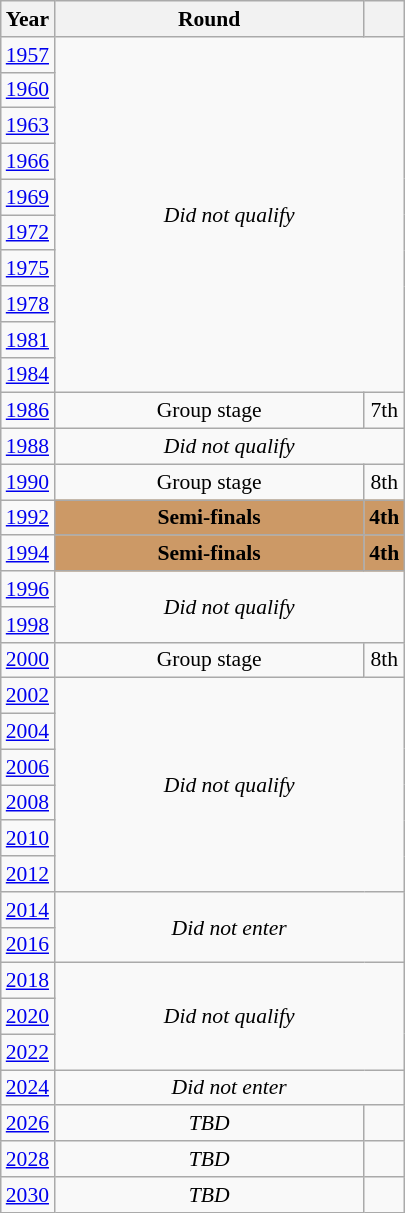<table class="wikitable" style="text-align: center; font-size:90%">
<tr>
<th>Year</th>
<th style="width:200px">Round</th>
<th></th>
</tr>
<tr>
<td><a href='#'>1957</a></td>
<td colspan="2" rowspan="10"><em>Did not qualify</em></td>
</tr>
<tr>
<td><a href='#'>1960</a></td>
</tr>
<tr>
<td><a href='#'>1963</a></td>
</tr>
<tr>
<td><a href='#'>1966</a></td>
</tr>
<tr>
<td><a href='#'>1969</a></td>
</tr>
<tr>
<td><a href='#'>1972</a></td>
</tr>
<tr>
<td><a href='#'>1975</a></td>
</tr>
<tr>
<td><a href='#'>1978</a></td>
</tr>
<tr>
<td><a href='#'>1981</a></td>
</tr>
<tr>
<td><a href='#'>1984</a></td>
</tr>
<tr>
<td><a href='#'>1986</a></td>
<td>Group stage</td>
<td>7th</td>
</tr>
<tr>
<td><a href='#'>1988</a></td>
<td colspan="2"><em>Did not qualify</em></td>
</tr>
<tr>
<td><a href='#'>1990</a></td>
<td>Group stage</td>
<td>8th</td>
</tr>
<tr>
<td><a href='#'>1992</a></td>
<td bgcolor="cc9966"><strong>Semi-finals</strong></td>
<td bgcolor="cc9966"><strong>4th</strong></td>
</tr>
<tr>
<td><a href='#'>1994</a></td>
<td bgcolor="cc9966"><strong>Semi-finals</strong></td>
<td bgcolor="cc9966"><strong>4th</strong></td>
</tr>
<tr>
<td><a href='#'>1996</a></td>
<td colspan="2" rowspan="2"><em>Did not qualify</em></td>
</tr>
<tr>
<td><a href='#'>1998</a></td>
</tr>
<tr>
<td><a href='#'>2000</a></td>
<td>Group stage</td>
<td>8th</td>
</tr>
<tr>
<td><a href='#'>2002</a></td>
<td colspan="2" rowspan="6"><em>Did not qualify</em></td>
</tr>
<tr>
<td><a href='#'>2004</a></td>
</tr>
<tr>
<td><a href='#'>2006</a></td>
</tr>
<tr>
<td><a href='#'>2008</a></td>
</tr>
<tr>
<td><a href='#'>2010</a></td>
</tr>
<tr>
<td><a href='#'>2012</a></td>
</tr>
<tr>
<td><a href='#'>2014</a></td>
<td colspan="2" rowspan="2"><em>Did not enter</em></td>
</tr>
<tr>
<td><a href='#'>2016</a></td>
</tr>
<tr>
<td><a href='#'>2018</a></td>
<td colspan="2" rowspan="3"><em>Did not qualify</em></td>
</tr>
<tr>
<td><a href='#'>2020</a></td>
</tr>
<tr>
<td><a href='#'>2022</a></td>
</tr>
<tr>
<td><a href='#'>2024</a></td>
<td colspan="2"><em>Did not enter</em></td>
</tr>
<tr>
<td><a href='#'>2026</a></td>
<td><em>TBD</em></td>
<td></td>
</tr>
<tr>
<td><a href='#'>2028</a></td>
<td><em>TBD</em></td>
<td></td>
</tr>
<tr>
<td><a href='#'>2030</a></td>
<td><em>TBD</em></td>
<td></td>
</tr>
</table>
